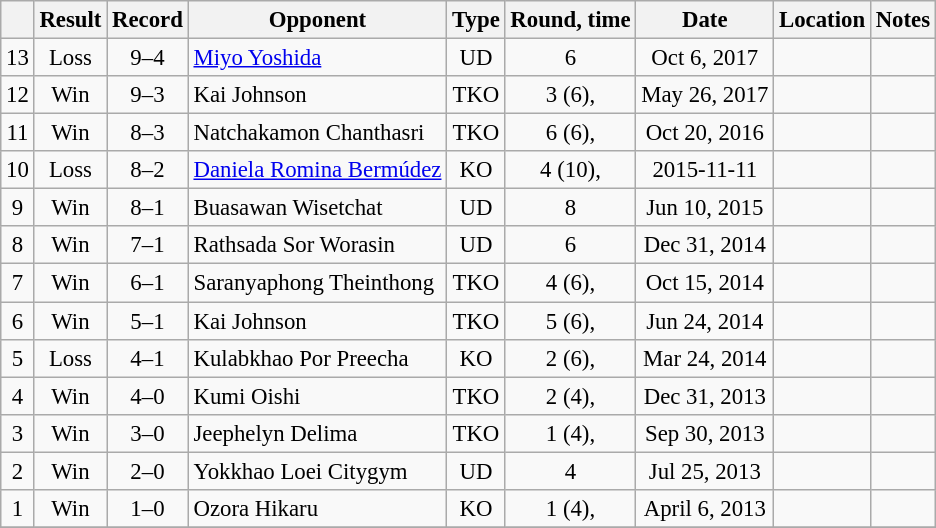<table class="wikitable" style="text-align:center; font-size:95%">
<tr>
<th></th>
<th>Result</th>
<th>Record</th>
<th>Opponent</th>
<th>Type</th>
<th>Round, time</th>
<th>Date</th>
<th>Location</th>
<th>Notes</th>
</tr>
<tr>
<td>13</td>
<td>Loss</td>
<td>9–4</td>
<td style="text-align:left;"><a href='#'>Miyo Yoshida</a></td>
<td>UD</td>
<td>6</td>
<td>Oct 6, 2017</td>
<td style="text-align:left;"></td>
<td style="text-align:left;"></td>
</tr>
<tr>
<td>12</td>
<td>Win</td>
<td>9–3</td>
<td style="text-align:left;">Kai Johnson</td>
<td>TKO</td>
<td>3 (6), </td>
<td>May 26, 2017</td>
<td style="text-align:left;"></td>
<td></td>
</tr>
<tr>
<td>11</td>
<td>Win</td>
<td>8–3</td>
<td style="text-align:left;">Natchakamon Chanthasri</td>
<td>TKO</td>
<td>6 (6), </td>
<td>Oct 20, 2016</td>
<td style="text-align:left;"></td>
<td></td>
</tr>
<tr>
<td>10</td>
<td>Loss</td>
<td>8–2</td>
<td style="text-align:left;"><a href='#'>Daniela Romina Bermúdez</a></td>
<td>KO</td>
<td>4 (10), </td>
<td>2015-11-11</td>
<td style="text-align:left;"></td>
<td style="text-align:left;"></td>
</tr>
<tr>
<td>9</td>
<td>Win</td>
<td>8–1</td>
<td style="text-align:left;">Buasawan Wisetchat</td>
<td>UD</td>
<td>8</td>
<td>Jun 10, 2015</td>
<td style="text-align:left;"></td>
<td style="text-align:left;"></td>
</tr>
<tr>
<td>8</td>
<td>Win</td>
<td>7–1</td>
<td style="text-align:left;">Rathsada Sor Worasin</td>
<td>UD</td>
<td>6</td>
<td>Dec 31, 2014</td>
<td style="text-align:left;"></td>
<td></td>
</tr>
<tr>
<td>7</td>
<td>Win</td>
<td>6–1</td>
<td style="text-align:left;">Saranyaphong Theinthong</td>
<td>TKO</td>
<td>4 (6), </td>
<td>Oct 15, 2014</td>
<td style="text-align:left;"></td>
<td></td>
</tr>
<tr>
<td>6</td>
<td>Win</td>
<td>5–1</td>
<td style="text-align:left;">Kai Johnson</td>
<td>TKO</td>
<td>5 (6), </td>
<td>Jun 24, 2014</td>
<td style="text-align:left;"></td>
<td></td>
</tr>
<tr>
<td>5</td>
<td>Loss</td>
<td>4–1</td>
<td style="text-align:left;">Kulabkhao Por Preecha</td>
<td>KO</td>
<td>2 (6), </td>
<td>Mar 24, 2014</td>
<td style="text-align:left;"></td>
<td></td>
</tr>
<tr>
<td>4</td>
<td>Win</td>
<td>4–0</td>
<td style="text-align:left;">Kumi Oishi</td>
<td>TKO</td>
<td>2 (4), </td>
<td>Dec 31, 2013</td>
<td style="text-align:left;"></td>
<td></td>
</tr>
<tr>
<td>3</td>
<td>Win</td>
<td>3–0</td>
<td style="text-align:left;">Jeephelyn Delima</td>
<td>TKO</td>
<td>1 (4), </td>
<td>Sep 30, 2013</td>
<td style="text-align:left;"></td>
<td></td>
</tr>
<tr>
<td>2</td>
<td>Win</td>
<td>2–0</td>
<td style="text-align:left;">Yokkhao Loei Citygym</td>
<td>UD</td>
<td>4</td>
<td>Jul 25, 2013</td>
<td style="text-align:left;"></td>
<td></td>
</tr>
<tr>
<td>1</td>
<td>Win</td>
<td>1–0</td>
<td style="text-align:left;">Ozora Hikaru</td>
<td>KO</td>
<td>1 (4), </td>
<td>April 6, 2013</td>
<td style="text-align:left;"></td>
<td></td>
</tr>
<tr>
</tr>
</table>
